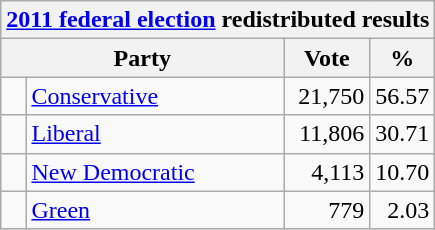<table class="wikitable">
<tr>
<th colspan="4"><a href='#'>2011 federal election</a> redistributed results</th>
</tr>
<tr>
<th bgcolor="#DDDDFF" width="130px" colspan="2">Party</th>
<th bgcolor="#DDDDFF" width="50px">Vote</th>
<th bgcolor="#DDDDFF" width="30px">%</th>
</tr>
<tr>
<td> </td>
<td><a href='#'>Conservative</a></td>
<td align=right>21,750</td>
<td align=right>56.57</td>
</tr>
<tr>
<td> </td>
<td><a href='#'>Liberal</a></td>
<td align=right>11,806</td>
<td align=right>30.71</td>
</tr>
<tr>
<td> </td>
<td><a href='#'>New Democratic</a></td>
<td align=right>4,113</td>
<td align=right>10.70</td>
</tr>
<tr>
<td> </td>
<td><a href='#'>Green</a></td>
<td align=right>779</td>
<td align=right>2.03</td>
</tr>
</table>
